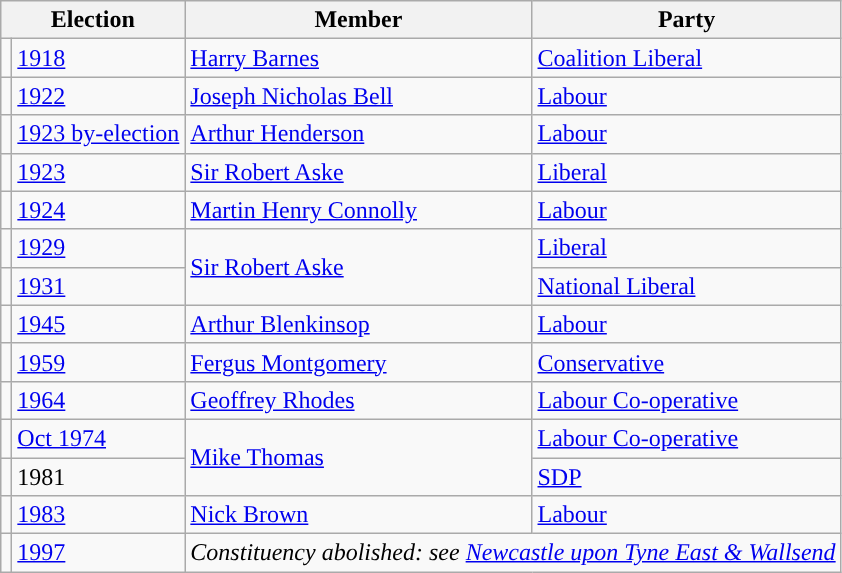<table class="wikitable">
<tr>
<th colspan="2">Election</th>
<th>Member</th>
<th>Party</th>
</tr>
<tr>
<td style="color:inherit;background-color: "></td>
<td><a href='#'>1918</a></td>
<td><a href='#'>Harry Barnes</a></td>
<td><a href='#'>Coalition Liberal</a></td>
</tr>
<tr>
<td style="color:inherit;background-color: "></td>
<td><a href='#'>1922</a></td>
<td><a href='#'>Joseph Nicholas Bell</a></td>
<td><a href='#'>Labour</a></td>
</tr>
<tr>
<td style="color:inherit;background-color: "></td>
<td><a href='#'>1923 by-election</a></td>
<td><a href='#'>Arthur Henderson</a></td>
<td><a href='#'>Labour</a></td>
</tr>
<tr>
<td style="color:inherit;background-color: "></td>
<td><a href='#'>1923</a></td>
<td><a href='#'>Sir Robert Aske</a></td>
<td><a href='#'>Liberal</a></td>
</tr>
<tr>
<td style="color:inherit;background-color: "></td>
<td><a href='#'>1924</a></td>
<td><a href='#'>Martin Henry Connolly</a></td>
<td><a href='#'>Labour</a></td>
</tr>
<tr>
<td style="color:inherit;background-color: "></td>
<td><a href='#'>1929</a></td>
<td rowspan="2"><a href='#'>Sir Robert Aske</a></td>
<td><a href='#'>Liberal</a></td>
</tr>
<tr>
<td style="color:inherit;background-color: "></td>
<td><a href='#'>1931</a></td>
<td><a href='#'>National Liberal</a></td>
</tr>
<tr>
<td style="color:inherit;background-color: "></td>
<td><a href='#'>1945</a></td>
<td><a href='#'>Arthur Blenkinsop</a></td>
<td><a href='#'>Labour</a></td>
</tr>
<tr>
<td style="color:inherit;background-color: "></td>
<td><a href='#'>1959</a></td>
<td><a href='#'>Fergus Montgomery</a></td>
<td><a href='#'>Conservative</a></td>
</tr>
<tr>
<td style="color:inherit;background-color: "></td>
<td><a href='#'>1964</a></td>
<td><a href='#'>Geoffrey Rhodes</a></td>
<td><a href='#'>Labour Co-operative</a></td>
</tr>
<tr>
<td style="color:inherit;background-color: "></td>
<td><a href='#'>Oct 1974</a></td>
<td rowspan="2"><a href='#'>Mike Thomas</a></td>
<td><a href='#'>Labour Co-operative</a></td>
</tr>
<tr>
<td style="color:inherit;background-color: "></td>
<td>1981</td>
<td><a href='#'>SDP</a></td>
</tr>
<tr>
<td style="color:inherit;background-color: "></td>
<td><a href='#'>1983</a></td>
<td><a href='#'>Nick Brown</a></td>
<td><a href='#'>Labour</a></td>
</tr>
<tr>
<td></td>
<td><a href='#'>1997</a></td>
<td colspan="2"><em>Constituency abolished: see <a href='#'>Newcastle upon Tyne East & Wallsend</a></em></td>
</tr>
</table>
